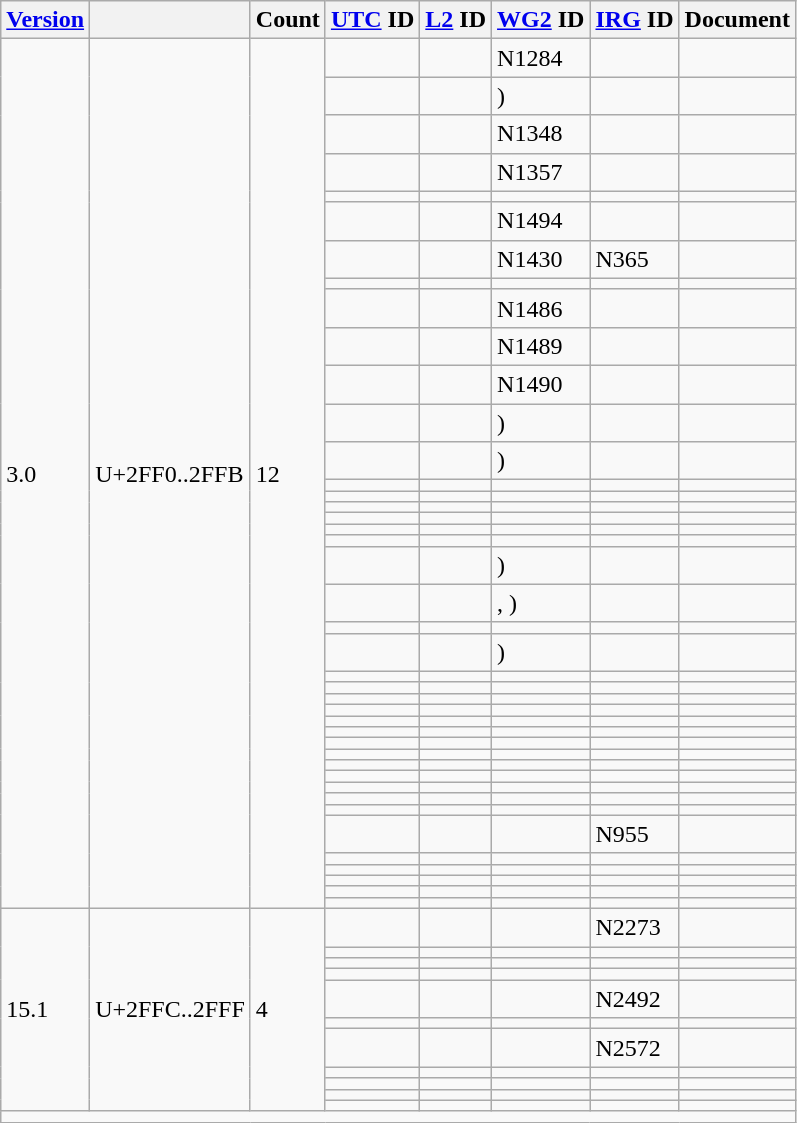<table class="wikitable collapsible sticky-header">
<tr>
<th><a href='#'>Version</a></th>
<th></th>
<th>Count</th>
<th><a href='#'>UTC</a> ID</th>
<th><a href='#'>L2</a> ID</th>
<th><a href='#'>WG2</a> ID</th>
<th><a href='#'>IRG</a> ID</th>
<th>Document</th>
</tr>
<tr>
<td rowspan="42">3.0</td>
<td rowspan="42">U+2FF0..2FFB</td>
<td rowspan="42">12</td>
<td></td>
<td></td>
<td>N1284</td>
<td></td>
<td></td>
</tr>
<tr>
<td></td>
<td></td>
<td> )</td>
<td></td>
<td></td>
</tr>
<tr>
<td></td>
<td></td>
<td>N1348</td>
<td></td>
<td></td>
</tr>
<tr>
<td></td>
<td></td>
<td>N1357</td>
<td></td>
<td></td>
</tr>
<tr>
<td></td>
<td></td>
<td></td>
<td></td>
<td></td>
</tr>
<tr>
<td></td>
<td></td>
<td>N1494</td>
<td></td>
<td></td>
</tr>
<tr>
<td></td>
<td></td>
<td>N1430</td>
<td>N365</td>
<td></td>
</tr>
<tr>
<td></td>
<td></td>
<td></td>
<td></td>
<td></td>
</tr>
<tr>
<td></td>
<td></td>
<td>N1486</td>
<td></td>
<td></td>
</tr>
<tr>
<td></td>
<td></td>
<td>N1489</td>
<td></td>
<td></td>
</tr>
<tr>
<td></td>
<td></td>
<td>N1490</td>
<td></td>
<td></td>
</tr>
<tr>
<td></td>
<td></td>
<td> )</td>
<td></td>
<td></td>
</tr>
<tr>
<td></td>
<td></td>
<td> )</td>
<td></td>
<td></td>
</tr>
<tr>
<td></td>
<td></td>
<td></td>
<td></td>
<td></td>
</tr>
<tr>
<td></td>
<td></td>
<td></td>
<td></td>
<td></td>
</tr>
<tr>
<td></td>
<td></td>
<td></td>
<td></td>
<td></td>
</tr>
<tr>
<td></td>
<td></td>
<td></td>
<td></td>
<td></td>
</tr>
<tr>
<td></td>
<td></td>
<td></td>
<td></td>
<td></td>
</tr>
<tr>
<td></td>
<td></td>
<td></td>
<td></td>
<td></td>
</tr>
<tr>
<td></td>
<td></td>
<td> )</td>
<td></td>
<td></td>
</tr>
<tr>
<td></td>
<td></td>
<td> , )</td>
<td></td>
<td></td>
</tr>
<tr>
<td></td>
<td></td>
<td></td>
<td></td>
<td></td>
</tr>
<tr>
<td></td>
<td></td>
<td> )</td>
<td></td>
<td></td>
</tr>
<tr>
<td></td>
<td></td>
<td></td>
<td></td>
<td></td>
</tr>
<tr>
<td></td>
<td></td>
<td></td>
<td></td>
<td></td>
</tr>
<tr>
<td></td>
<td></td>
<td></td>
<td></td>
<td></td>
</tr>
<tr>
<td></td>
<td></td>
<td></td>
<td></td>
<td></td>
</tr>
<tr>
<td></td>
<td></td>
<td></td>
<td></td>
<td></td>
</tr>
<tr>
<td></td>
<td></td>
<td></td>
<td></td>
<td></td>
</tr>
<tr>
<td></td>
<td></td>
<td></td>
<td></td>
<td></td>
</tr>
<tr>
<td></td>
<td></td>
<td></td>
<td></td>
<td></td>
</tr>
<tr>
<td></td>
<td></td>
<td></td>
<td></td>
<td></td>
</tr>
<tr>
<td></td>
<td></td>
<td></td>
<td></td>
<td></td>
</tr>
<tr>
<td></td>
<td></td>
<td></td>
<td></td>
<td></td>
</tr>
<tr>
<td></td>
<td></td>
<td></td>
<td></td>
<td></td>
</tr>
<tr>
<td></td>
<td></td>
<td></td>
<td></td>
<td></td>
</tr>
<tr>
<td></td>
<td></td>
<td></td>
<td>N955</td>
<td></td>
</tr>
<tr>
<td></td>
<td></td>
<td></td>
<td></td>
<td></td>
</tr>
<tr>
<td></td>
<td></td>
<td></td>
<td></td>
<td></td>
</tr>
<tr>
<td></td>
<td></td>
<td></td>
<td></td>
<td></td>
</tr>
<tr>
<td></td>
<td></td>
<td></td>
<td></td>
<td></td>
</tr>
<tr>
<td></td>
<td></td>
<td></td>
<td></td>
<td></td>
</tr>
<tr>
<td rowspan="11">15.1</td>
<td rowspan="11">U+2FFC..2FFF</td>
<td rowspan="11">4</td>
<td></td>
<td></td>
<td></td>
<td>N2273</td>
<td></td>
</tr>
<tr>
<td></td>
<td></td>
<td></td>
<td></td>
<td></td>
</tr>
<tr>
<td></td>
<td></td>
<td></td>
<td></td>
<td></td>
</tr>
<tr>
<td></td>
<td></td>
<td></td>
<td></td>
<td></td>
</tr>
<tr>
<td></td>
<td></td>
<td></td>
<td>N2492</td>
<td></td>
</tr>
<tr>
<td></td>
<td></td>
<td></td>
<td></td>
<td></td>
</tr>
<tr>
<td></td>
<td></td>
<td></td>
<td>N2572</td>
<td></td>
</tr>
<tr>
<td></td>
<td></td>
<td></td>
<td></td>
<td></td>
</tr>
<tr>
<td></td>
<td></td>
<td></td>
<td></td>
<td></td>
</tr>
<tr>
<td></td>
<td></td>
<td></td>
<td></td>
<td></td>
</tr>
<tr>
<td></td>
<td></td>
<td></td>
<td></td>
<td></td>
</tr>
<tr class="sortbottom">
<td colspan="8"></td>
</tr>
</table>
